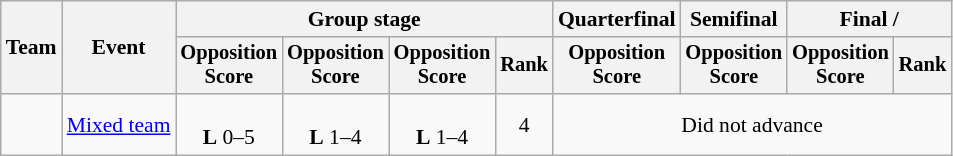<table class=wikitable style=font-size:90%;text-align:center>
<tr>
<th rowspan=2>Team</th>
<th rowspan=2>Event</th>
<th colspan=4>Group stage</th>
<th>Quarterfinal</th>
<th>Semifinal</th>
<th colspan=2>Final / </th>
</tr>
<tr style=font-size:95%>
<th>Opposition<br>Score</th>
<th>Opposition<br>Score</th>
<th>Opposition<br>Score</th>
<th>Rank</th>
<th>Opposition<br>Score</th>
<th>Opposition<br>Score</th>
<th>Opposition<br>Score</th>
<th>Rank</th>
</tr>
<tr>
<td align=left></td>
<td align=left><a href='#'>Mixed team</a></td>
<td><br><strong>L</strong> 0–5</td>
<td><br><strong>L</strong> 1–4</td>
<td><br><strong>L</strong> 1–4</td>
<td>4</td>
<td colspan="4">Did not advance</td>
</tr>
</table>
